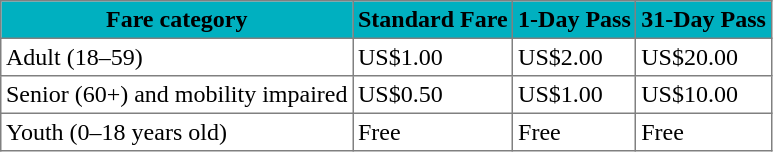<table class="toccolours sortable" border="1" cellpadding="3" style="border-collapse:collapse">
<tr bgcolor=#00B0C0>
<th>Fare category</th>
<th>Standard Fare</th>
<th>1-Day Pass</th>
<th>31-Day Pass</th>
</tr>
<tr>
<td>Adult (18–59)</td>
<td>US$1.00</td>
<td>US$2.00</td>
<td>US$20.00</td>
</tr>
<tr>
<td>Senior (60+) and mobility impaired</td>
<td>US$0.50</td>
<td>US$1.00</td>
<td>US$10.00</td>
</tr>
<tr>
<td>Youth (0–18 years old)</td>
<td>Free</td>
<td>Free</td>
<td>Free</td>
</tr>
</table>
